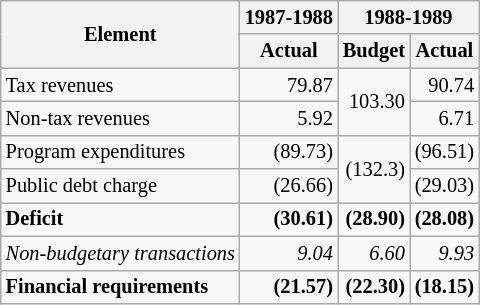<table class="wikitable" style="text-align:right; font-size:85%">
<tr>
<th rowspan=2>Element</th>
<th>1987-1988</th>
<th colspan="2">1988-1989</th>
</tr>
<tr>
<th>Actual</th>
<th>Budget</th>
<th>Actual</th>
</tr>
<tr>
<td style="text-align:left">Tax revenues</td>
<td>79.87</td>
<td rowspan=2>103.30</td>
<td>90.74</td>
</tr>
<tr>
<td style="text-align:left">Non-tax revenues</td>
<td>5.92</td>
<td>6.71</td>
</tr>
<tr>
<td style="text-align:left">Program expenditures</td>
<td>(89.73)</td>
<td rowspan=2>(132.3)</td>
<td>(96.51)</td>
</tr>
<tr>
<td style="text-align:left">Public debt charge</td>
<td>(26.66)</td>
<td>(29.03)</td>
</tr>
<tr>
<td style="text-align:left"><strong>Deficit</strong></td>
<td><strong>(30.61)</strong></td>
<td><strong>(28.90)</strong></td>
<td><strong>(28.08)</strong></td>
</tr>
<tr>
<td style="text-align:left"><em>Non-budgetary transactions</em></td>
<td><em>9.04</em></td>
<td><em>6.60</em></td>
<td><em>9.93</em></td>
</tr>
<tr>
<td style="text-align:left"><strong>Financial requirements</strong></td>
<td><strong>(21.57)</strong></td>
<td><strong>(22.30)</strong></td>
<td><strong>(18.15)</strong></td>
</tr>
</table>
